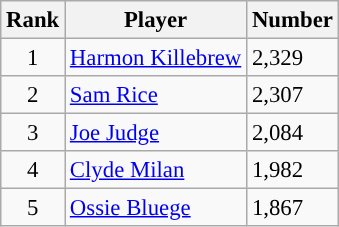<table class="wikitable" style="font-size: 95%; text-align:left;">
<tr>
<th>Rank</th>
<th>Player</th>
<th>Number</th>
</tr>
<tr>
<td align="center">1</td>
<td><a href='#'>Harmon Killebrew</a></td>
<td>2,329</td>
</tr>
<tr>
<td align="center">2</td>
<td><a href='#'>Sam Rice</a></td>
<td>2,307</td>
</tr>
<tr>
<td align="center">3</td>
<td><a href='#'>Joe Judge</a></td>
<td>2,084</td>
</tr>
<tr>
<td align="center">4</td>
<td><a href='#'>Clyde Milan</a></td>
<td>1,982</td>
</tr>
<tr>
<td align="center">5</td>
<td><a href='#'>Ossie Bluege</a></td>
<td>1,867</td>
</tr>
</table>
